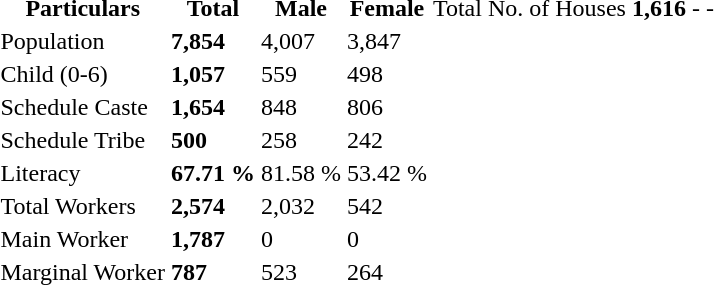<table class="table table1 table-striped table-hover ">
<tr>
<th>Particulars</th>
<th>Total</th>
<th>Male</th>
<th>Female</th>
<td>Total No. of Houses</td>
<td><strong>1,616</strong></td>
<td>-</td>
<td>-</td>
</tr>
<tr>
<td>Population</td>
<td><strong>7,854</strong></td>
<td>4,007</td>
<td>3,847</td>
</tr>
<tr>
<td>Child (0-6)</td>
<td><strong>1,057</strong></td>
<td>559</td>
<td>498</td>
</tr>
<tr>
<td>Schedule Caste</td>
<td><strong>1,654</strong></td>
<td>848</td>
<td>806</td>
</tr>
<tr>
<td>Schedule Tribe</td>
<td><strong>500</strong></td>
<td>258</td>
<td>242</td>
</tr>
<tr>
<td>Literacy</td>
<td><strong>67.71 %</strong></td>
<td>81.58 %</td>
<td>53.42 %</td>
</tr>
<tr>
<td>Total Workers</td>
<td><strong>2,574</strong></td>
<td>2,032</td>
<td>542</td>
</tr>
<tr>
<td>Main Worker</td>
<td><strong>1,787</strong></td>
<td>0</td>
<td>0</td>
</tr>
<tr>
<td>Marginal Worker</td>
<td><strong>787</strong></td>
<td>523</td>
<td>264</td>
</tr>
</table>
